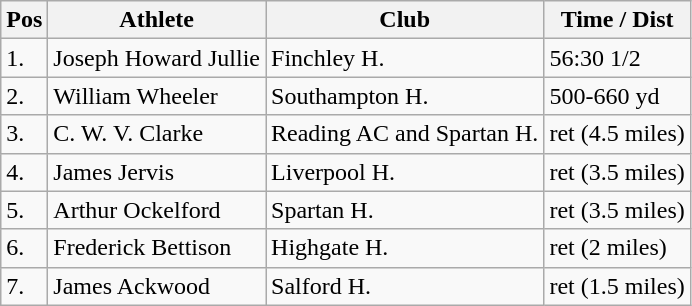<table class="wikitable">
<tr>
<th>Pos</th>
<th>Athlete</th>
<th>Club</th>
<th>Time / Dist</th>
</tr>
<tr>
<td>1.</td>
<td>Joseph Howard Jullie</td>
<td>Finchley H.</td>
<td>56:30 1/2</td>
</tr>
<tr>
<td>2.</td>
<td>William Wheeler</td>
<td>Southampton H.</td>
<td>500-660 yd</td>
</tr>
<tr>
<td>3.</td>
<td>C. W. V. Clarke</td>
<td>Reading AC and Spartan H.</td>
<td>ret (4.5 miles)</td>
</tr>
<tr>
<td>4.</td>
<td>James Jervis</td>
<td>Liverpool H.</td>
<td>ret (3.5 miles)</td>
</tr>
<tr>
<td>5.</td>
<td>Arthur Ockelford</td>
<td>Spartan H.</td>
<td>ret (3.5 miles)</td>
</tr>
<tr>
<td>6.</td>
<td>Frederick Bettison</td>
<td>Highgate H.</td>
<td>ret (2 miles)</td>
</tr>
<tr>
<td>7.</td>
<td>James Ackwood</td>
<td>Salford H.</td>
<td>ret (1.5 miles)</td>
</tr>
</table>
